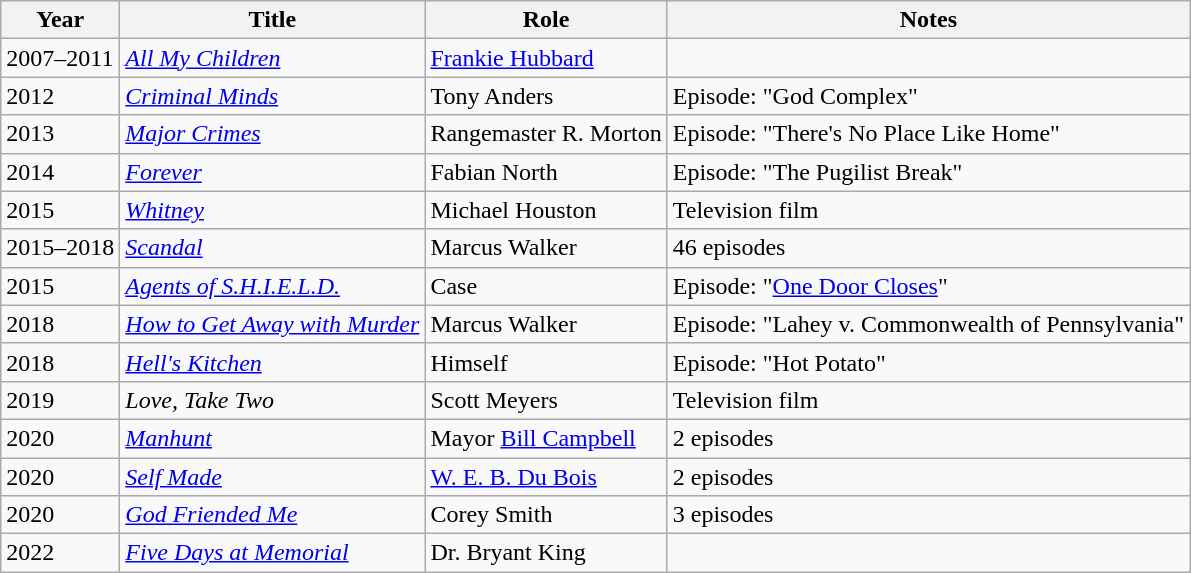<table class="wikitable">
<tr>
<th>Year</th>
<th>Title</th>
<th>Role</th>
<th>Notes</th>
</tr>
<tr>
<td>2007–2011</td>
<td><em><a href='#'>All My Children</a></em></td>
<td><a href='#'>Frankie Hubbard</a></td>
<td></td>
</tr>
<tr>
<td>2012</td>
<td><em><a href='#'>Criminal Minds</a></em></td>
<td>Tony Anders</td>
<td>Episode: "God Complex"</td>
</tr>
<tr>
<td>2013</td>
<td><em><a href='#'>Major Crimes</a></em></td>
<td>Rangemaster R. Morton</td>
<td>Episode: "There's No Place Like Home"</td>
</tr>
<tr>
<td>2014</td>
<td><em><a href='#'>Forever</a></em></td>
<td>Fabian North</td>
<td>Episode: "The Pugilist Break"</td>
</tr>
<tr>
<td>2015</td>
<td><em><a href='#'>Whitney</a></em></td>
<td>Michael Houston</td>
<td>Television film</td>
</tr>
<tr>
<td>2015–2018</td>
<td><em><a href='#'>Scandal</a></em></td>
<td>Marcus Walker</td>
<td>46 episodes</td>
</tr>
<tr>
<td>2015</td>
<td><em><a href='#'>Agents of S.H.I.E.L.D.</a></em></td>
<td>Case</td>
<td>Episode: "<a href='#'>One Door Closes</a>"</td>
</tr>
<tr>
<td>2018</td>
<td><em><a href='#'>How to Get Away with Murder</a></em></td>
<td>Marcus Walker</td>
<td>Episode: "Lahey v. Commonwealth of Pennsylvania"</td>
</tr>
<tr>
<td>2018</td>
<td><em><a href='#'>Hell's Kitchen</a></em></td>
<td>Himself</td>
<td>Episode: "Hot Potato"</td>
</tr>
<tr>
<td>2019</td>
<td><em>Love, Take Two</em></td>
<td>Scott Meyers</td>
<td>Television film</td>
</tr>
<tr>
<td>2020</td>
<td><em><a href='#'>Manhunt</a></em></td>
<td>Mayor <a href='#'>Bill Campbell</a></td>
<td>2 episodes</td>
</tr>
<tr>
<td>2020</td>
<td><em><a href='#'>Self Made</a></em></td>
<td><a href='#'>W. E. B. Du Bois</a></td>
<td>2 episodes</td>
</tr>
<tr>
<td>2020</td>
<td><em><a href='#'>God Friended Me</a></em></td>
<td>Corey Smith</td>
<td>3 episodes</td>
</tr>
<tr>
<td>2022</td>
<td><em><a href='#'>Five Days at Memorial</a></em></td>
<td>Dr. Bryant King</td>
<td></td>
</tr>
</table>
